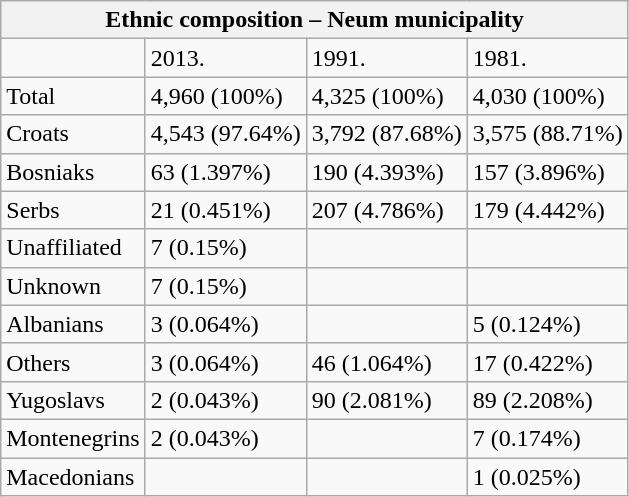<table class="wikitable">
<tr>
<th colspan="8">Ethnic composition – Neum municipality</th>
</tr>
<tr>
<td></td>
<td>2013.</td>
<td>1991.</td>
<td>1981.</td>
</tr>
<tr>
<td>Total</td>
<td>4,960 (100%)</td>
<td>4,325 (100%)</td>
<td>4,030 (100%)</td>
</tr>
<tr>
<td>Croats</td>
<td>4,543 (97.64%)</td>
<td>3,792 (87.68%)</td>
<td>3,575 (88.71%)</td>
</tr>
<tr>
<td>Bosniaks</td>
<td>63 (1.397%)</td>
<td>190 (4.393%)</td>
<td>157 (3.896%)</td>
</tr>
<tr>
<td>Serbs</td>
<td>21 (0.451%)</td>
<td>207 (4.786%)</td>
<td>179 (4.442%)</td>
</tr>
<tr>
<td>Unaffiliated</td>
<td>7 (0.15%)</td>
<td></td>
<td></td>
</tr>
<tr>
<td>Unknown</td>
<td>7 (0.15%)</td>
<td></td>
<td></td>
</tr>
<tr>
<td>Albanians</td>
<td>3 (0.064%)</td>
<td></td>
<td>5 (0.124%)</td>
</tr>
<tr>
<td>Others</td>
<td>3 (0.064%)</td>
<td>46 (1.064%)</td>
<td>17 (0.422%)</td>
</tr>
<tr>
<td>Yugoslavs</td>
<td>2 (0.043%)</td>
<td>90 (2.081%)</td>
<td>89 (2.208%)</td>
</tr>
<tr>
<td>Montenegrins</td>
<td>2 (0.043%)</td>
<td></td>
<td>7 (0.174%)</td>
</tr>
<tr>
<td>Macedonians</td>
<td></td>
<td></td>
<td>1 (0.025%)</td>
</tr>
</table>
